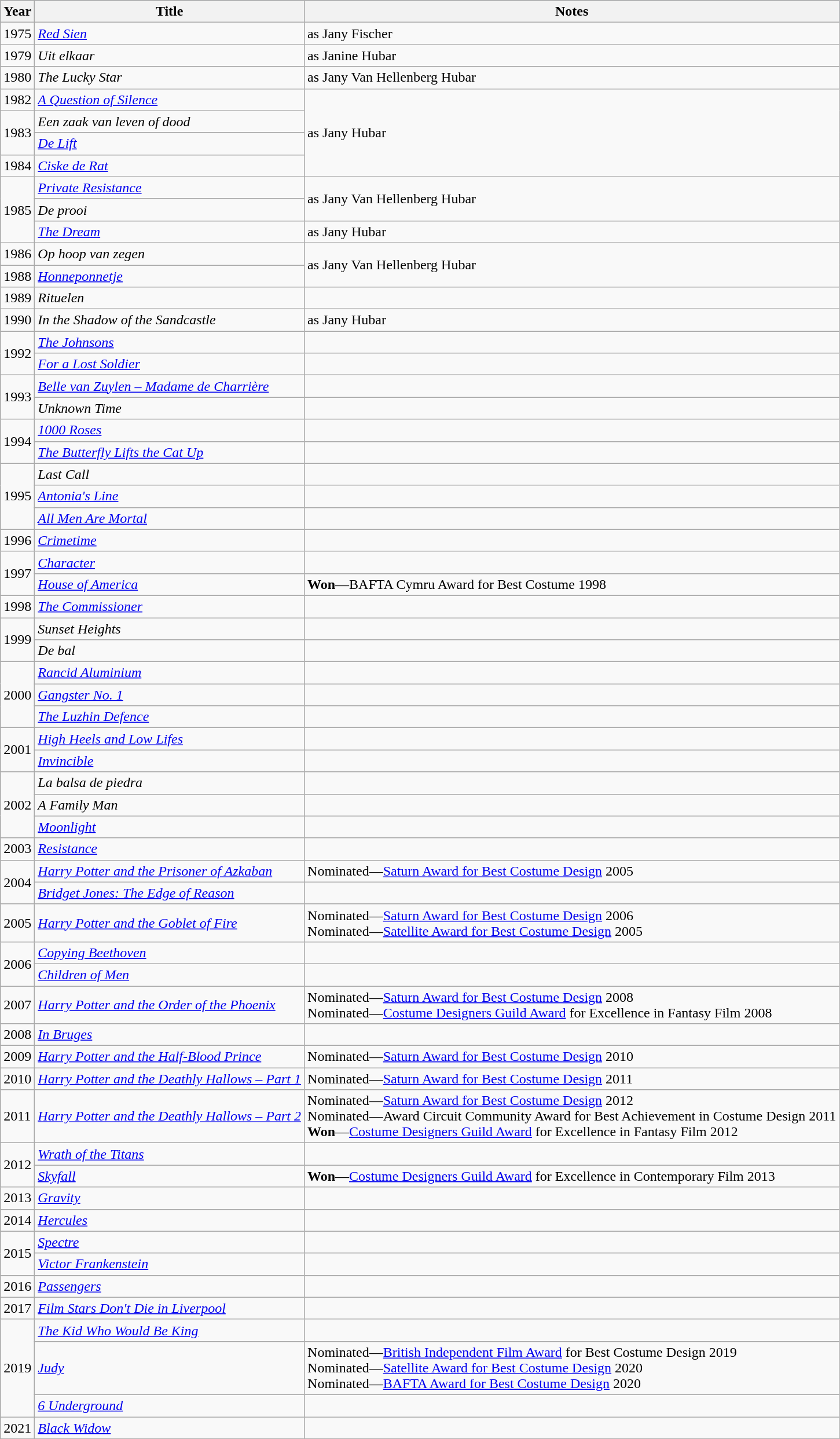<table class="wikitable">
<tr style="background:#b0c4de; text-align:center;">
<th>Year</th>
<th>Title</th>
<th>Notes</th>
</tr>
<tr>
<td>1975</td>
<td><em><a href='#'>Red Sien</a></em></td>
<td>as Jany Fischer</td>
</tr>
<tr>
<td>1979</td>
<td><em>Uit elkaar</em></td>
<td>as Janine Hubar</td>
</tr>
<tr>
<td>1980</td>
<td><em>The Lucky Star</em></td>
<td>as Jany Van Hellenberg Hubar</td>
</tr>
<tr>
<td>1982</td>
<td><em><a href='#'>A Question of Silence</a></em></td>
<td rowspan=4>as Jany Hubar</td>
</tr>
<tr>
<td rowspan=2>1983</td>
<td><em>Een zaak van leven of dood</em></td>
</tr>
<tr>
<td><em><a href='#'>De Lift</a></em></td>
</tr>
<tr>
<td>1984</td>
<td><em><a href='#'>Ciske de Rat</a></em></td>
</tr>
<tr>
<td rowspan=3>1985</td>
<td><em><a href='#'>Private Resistance</a></em></td>
<td rowspan=2>as Jany Van Hellenberg Hubar</td>
</tr>
<tr>
<td><em>De prooi</em></td>
</tr>
<tr>
<td><em><a href='#'>The Dream</a></em></td>
<td>as Jany Hubar</td>
</tr>
<tr>
<td>1986</td>
<td><em>Op hoop van zegen</em></td>
<td rowspan=2>as Jany Van Hellenberg Hubar</td>
</tr>
<tr>
<td>1988</td>
<td><em><a href='#'>Honneponnetje</a></em></td>
</tr>
<tr>
<td>1989</td>
<td><em>Rituelen</em></td>
<td></td>
</tr>
<tr>
<td>1990</td>
<td><em>In the Shadow of the Sandcastle</em></td>
<td>as Jany Hubar</td>
</tr>
<tr>
<td rowspan=2>1992</td>
<td><em><a href='#'>The Johnsons</a></em></td>
<td></td>
</tr>
<tr>
<td><em><a href='#'>For a Lost Soldier</a></em></td>
<td></td>
</tr>
<tr>
<td rowspan=2>1993</td>
<td><em><a href='#'>Belle van Zuylen – Madame de Charrière</a></em></td>
<td></td>
</tr>
<tr>
<td><em>Unknown Time</em></td>
<td></td>
</tr>
<tr>
<td rowspan=2>1994</td>
<td><em><a href='#'>1000 Roses</a></em></td>
<td></td>
</tr>
<tr>
<td><em><a href='#'>The Butterfly Lifts the Cat Up</a></em></td>
<td></td>
</tr>
<tr>
<td rowspan=3>1995</td>
<td><em>Last Call</em></td>
<td></td>
</tr>
<tr>
<td><em><a href='#'>Antonia's Line</a></em></td>
<td></td>
</tr>
<tr>
<td><em><a href='#'>All Men Are Mortal</a></em></td>
<td></td>
</tr>
<tr>
<td>1996</td>
<td><em><a href='#'>Crimetime</a></em></td>
<td></td>
</tr>
<tr>
<td rowspan=2>1997</td>
<td><em><a href='#'>Character</a></em></td>
<td></td>
</tr>
<tr>
<td><em><a href='#'>House of America</a></em></td>
<td><strong>Won</strong>—BAFTA Cymru Award for Best Costume 1998</td>
</tr>
<tr>
<td>1998</td>
<td><em><a href='#'>The Commissioner</a></em></td>
<td></td>
</tr>
<tr>
<td rowspan=2>1999</td>
<td><em>Sunset Heights</em></td>
<td></td>
</tr>
<tr>
<td><em>De bal</em></td>
<td></td>
</tr>
<tr>
<td rowspan=3>2000</td>
<td><em><a href='#'>Rancid Aluminium</a></em></td>
<td></td>
</tr>
<tr>
<td><em><a href='#'>Gangster No. 1</a></em></td>
<td></td>
</tr>
<tr>
<td><em><a href='#'>The Luzhin Defence</a></em></td>
<td></td>
</tr>
<tr>
<td rowspan=2>2001</td>
<td><em><a href='#'>High Heels and Low Lifes</a></em></td>
<td></td>
</tr>
<tr>
<td><em><a href='#'>Invincible</a></em></td>
<td></td>
</tr>
<tr>
<td rowspan=3>2002</td>
<td><em>La balsa de piedra</em></td>
<td></td>
</tr>
<tr>
<td><em>A Family Man</em></td>
<td></td>
</tr>
<tr>
<td><em><a href='#'>Moonlight</a></em></td>
<td></td>
</tr>
<tr>
<td>2003</td>
<td><em><a href='#'>Resistance</a></em></td>
<td></td>
</tr>
<tr>
<td rowspan=2>2004</td>
<td><em><a href='#'>Harry Potter and the Prisoner of Azkaban</a></em></td>
<td>Nominated—<a href='#'>Saturn Award for Best Costume Design</a> 2005</td>
</tr>
<tr>
<td><em><a href='#'>Bridget Jones: The Edge of Reason</a></em></td>
<td></td>
</tr>
<tr>
<td>2005</td>
<td><em><a href='#'>Harry Potter and the Goblet of Fire</a></em></td>
<td>Nominated—<a href='#'>Saturn Award for Best Costume Design</a> 2006<br>Nominated—<a href='#'>Satellite Award for Best Costume Design</a> 2005</td>
</tr>
<tr>
<td rowspan=2>2006</td>
<td><em><a href='#'>Copying Beethoven</a></em></td>
<td></td>
</tr>
<tr>
<td><em><a href='#'>Children of Men</a></em></td>
<td></td>
</tr>
<tr>
<td>2007</td>
<td><em><a href='#'>Harry Potter and the Order of the Phoenix</a></em></td>
<td>Nominated—<a href='#'>Saturn Award for Best Costume Design</a> 2008<br>Nominated—<a href='#'>Costume Designers Guild Award</a> for Excellence in Fantasy Film 2008</td>
</tr>
<tr>
<td>2008</td>
<td><em><a href='#'>In Bruges</a></em></td>
<td></td>
</tr>
<tr>
<td>2009</td>
<td><em><a href='#'>Harry Potter and the Half-Blood Prince</a></em></td>
<td>Nominated—<a href='#'>Saturn Award for Best Costume Design</a> 2010</td>
</tr>
<tr>
<td>2010</td>
<td><em><a href='#'>Harry Potter and the Deathly Hallows – Part 1</a></em></td>
<td>Nominated—<a href='#'>Saturn Award for Best Costume Design</a> 2011</td>
</tr>
<tr>
<td>2011</td>
<td><em><a href='#'>Harry Potter and the Deathly Hallows – Part 2</a></em></td>
<td>Nominated—<a href='#'>Saturn Award for Best Costume Design</a> 2012<br>Nominated—Award Circuit Community Award for Best Achievement in Costume Design 2011<br><strong>Won</strong>—<a href='#'>Costume Designers Guild Award</a> for Excellence in Fantasy Film 2012</td>
</tr>
<tr>
<td rowspan=2>2012</td>
<td><em><a href='#'>Wrath of the Titans</a></em></td>
<td></td>
</tr>
<tr>
<td><em><a href='#'>Skyfall</a></em></td>
<td><strong>Won</strong>—<a href='#'>Costume Designers Guild Award</a> for Excellence in Contemporary Film 2013</td>
</tr>
<tr>
<td>2013</td>
<td><em><a href='#'>Gravity</a></em></td>
<td></td>
</tr>
<tr>
<td>2014</td>
<td><em><a href='#'>Hercules</a></em></td>
<td></td>
</tr>
<tr>
<td rowspan=2>2015</td>
<td><em><a href='#'>Spectre</a></em></td>
<td></td>
</tr>
<tr>
<td><em><a href='#'>Victor Frankenstein</a></em></td>
<td></td>
</tr>
<tr>
<td>2016</td>
<td><em><a href='#'>Passengers</a></em></td>
<td></td>
</tr>
<tr>
<td>2017</td>
<td><em><a href='#'>Film Stars Don't Die in Liverpool</a></em></td>
<td></td>
</tr>
<tr>
<td rowspan=3>2019</td>
<td><em><a href='#'>The Kid Who Would Be King</a></em></td>
<td></td>
</tr>
<tr>
<td><em><a href='#'>Judy</a></em></td>
<td>Nominated—<a href='#'>British Independent Film Award</a> for Best Costume Design 2019<br>Nominated—<a href='#'>Satellite Award for Best Costume Design</a> 2020<br>Nominated—<a href='#'>BAFTA Award for Best Costume Design</a> 2020</td>
</tr>
<tr>
<td><em><a href='#'>6 Underground</a></em></td>
<td></td>
</tr>
<tr>
<td>2021</td>
<td><em><a href='#'>Black Widow</a></em></td>
<td></td>
</tr>
</table>
